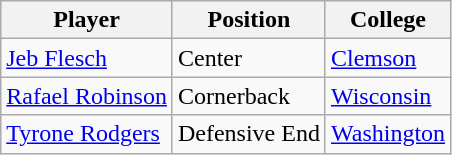<table class="wikitable">
<tr>
<th>Player</th>
<th>Position</th>
<th>College</th>
</tr>
<tr>
<td><a href='#'>Jeb Flesch</a></td>
<td>Center</td>
<td><a href='#'>Clemson</a></td>
</tr>
<tr>
<td><a href='#'>Rafael Robinson</a></td>
<td>Cornerback</td>
<td><a href='#'>Wisconsin</a></td>
</tr>
<tr>
<td><a href='#'>Tyrone Rodgers</a></td>
<td>Defensive End</td>
<td><a href='#'>Washington</a></td>
</tr>
</table>
